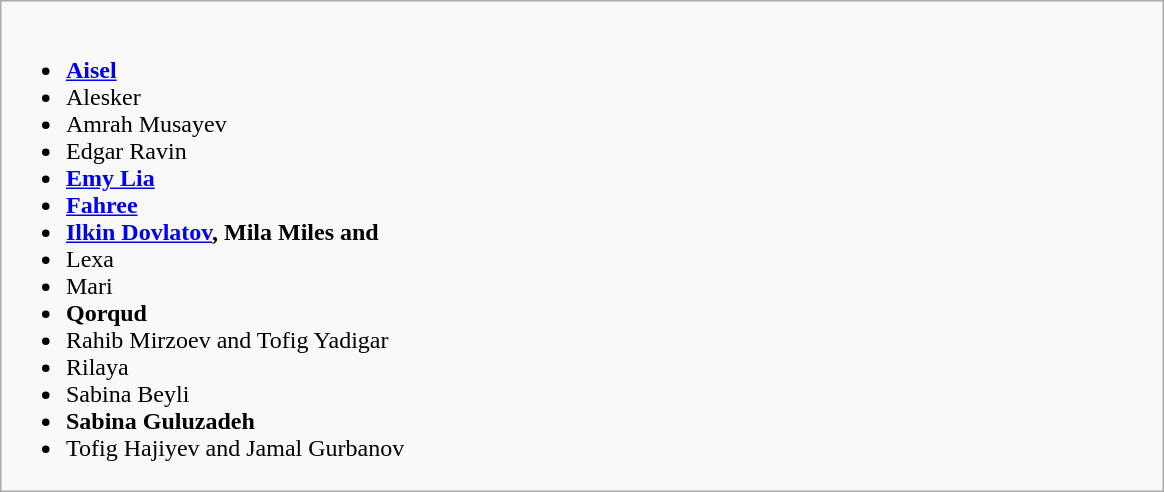<table class="wikitable collapsible" style="margin: 1em auto 1em auto">
<tr>
<td style="width:48em"><br><ul><li><strong><a href='#'>Aisel</a></strong></li><li>Alesker</li><li>Amrah Musayev</li><li>Edgar Ravin</li><li><strong><a href='#'>Emy Lia</a></strong></li><li><strong><a href='#'>Fahree</a></strong></li><li><strong><a href='#'>Ilkin Dovlatov</a>, Mila Miles and </strong></li><li>Lexa</li><li>Mari</li><li><strong>Qorqud</strong></li><li>Rahib Mirzoev and Tofig Yadigar</li><li>Rilaya</li><li>Sabina Beyli</li><li><strong>Sabina Guluzadeh</strong></li><li>Tofig Hajiyev and Jamal Gurbanov</li></ul></td>
</tr>
</table>
